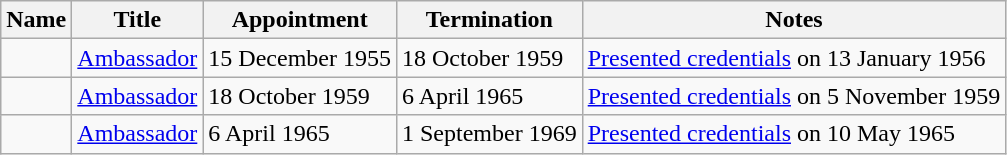<table class="wikitable">
<tr valign="middle">
<th>Name</th>
<th>Title</th>
<th>Appointment</th>
<th>Termination</th>
<th>Notes</th>
</tr>
<tr>
<td></td>
<td><a href='#'>Ambassador</a></td>
<td>15 December 1955</td>
<td>18 October 1959</td>
<td><a href='#'>Presented credentials</a> on 13 January 1956</td>
</tr>
<tr>
<td></td>
<td><a href='#'>Ambassador</a></td>
<td>18 October 1959</td>
<td>6 April 1965</td>
<td><a href='#'>Presented credentials</a> on 5 November 1959</td>
</tr>
<tr>
<td></td>
<td><a href='#'>Ambassador</a></td>
<td>6 April 1965</td>
<td>1 September 1969</td>
<td><a href='#'>Presented credentials</a> on 10 May 1965</td>
</tr>
</table>
